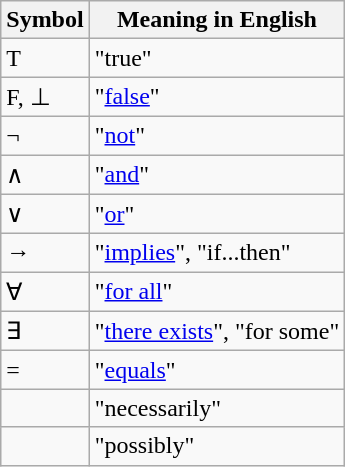<table class="wikitable">
<tr>
<th>Symbol</th>
<th>Meaning in English</th>
</tr>
<tr>
<td>T</td>
<td>"true"</td>
</tr>
<tr>
<td>F, ⊥</td>
<td>"<a href='#'>false</a>"</td>
</tr>
<tr>
<td>¬</td>
<td>"<a href='#'>not</a>"</td>
</tr>
<tr>
<td>∧</td>
<td>"<a href='#'>and</a>"</td>
</tr>
<tr>
<td>∨</td>
<td>"<a href='#'>or</a>"</td>
</tr>
<tr>
<td>→</td>
<td>"<a href='#'>implies</a>", "if...then"</td>
</tr>
<tr>
<td>∀</td>
<td>"<a href='#'>for all</a>"</td>
</tr>
<tr>
<td>∃</td>
<td>"<a href='#'>there exists</a>", "for some"</td>
</tr>
<tr>
<td>=</td>
<td>"<a href='#'>equals</a>"</td>
</tr>
<tr>
<td></td>
<td>"necessarily"</td>
</tr>
<tr>
<td></td>
<td>"possibly"</td>
</tr>
</table>
